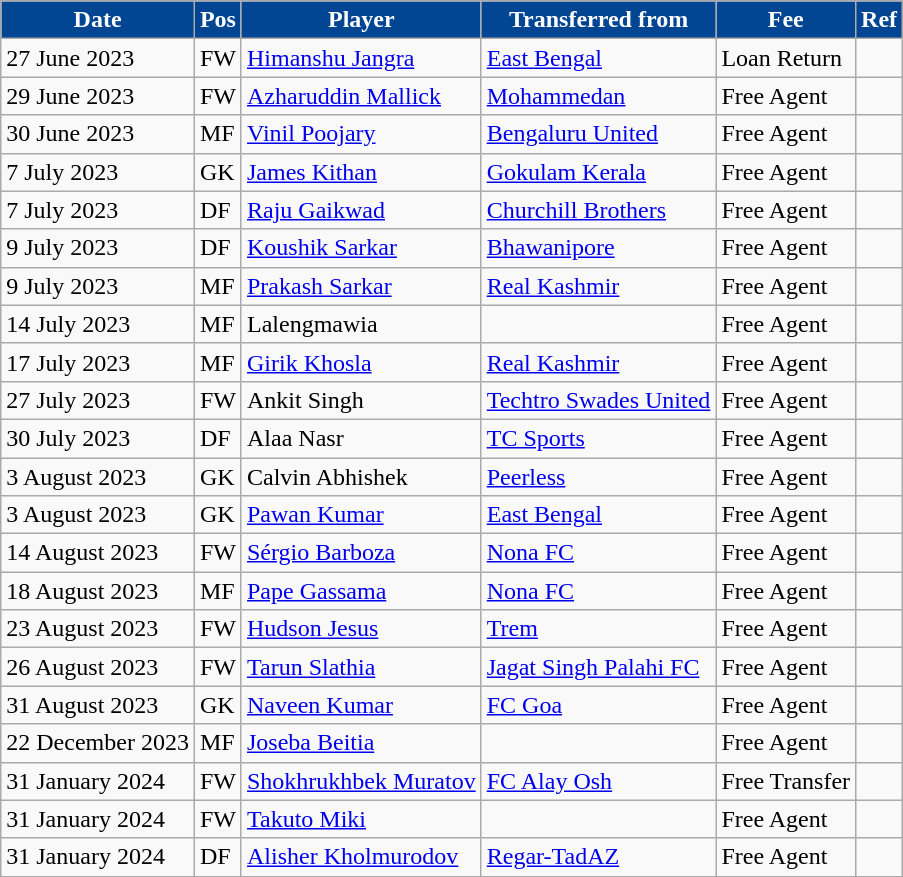<table class="wikitable plainrowheaders sortable">
<tr>
<th style="background:#014593; color:white;">Date</th>
<th style="background:#014593; color:white;">Pos</th>
<th style="background:#014593; color:white;">Player</th>
<th style="background:#014593; color:white;">Transferred from</th>
<th style="background:#014593; color:white;">Fee</th>
<th style="background:#014593; color:white;">Ref</th>
</tr>
<tr>
<td>27 June 2023</td>
<td>FW</td>
<td> <a href='#'>Himanshu Jangra</a></td>
<td> <a href='#'>East Bengal</a></td>
<td>Loan Return</td>
<td></td>
</tr>
<tr>
<td>29 June 2023</td>
<td>FW</td>
<td> <a href='#'>Azharuddin Mallick</a></td>
<td> <a href='#'>Mohammedan</a></td>
<td>Free Agent</td>
<td></td>
</tr>
<tr>
<td>30 June 2023</td>
<td>MF</td>
<td> <a href='#'>Vinil Poojary</a></td>
<td> <a href='#'>Bengaluru United</a></td>
<td>Free Agent</td>
<td></td>
</tr>
<tr>
<td>7 July 2023</td>
<td>GK</td>
<td> <a href='#'>James Kithan</a></td>
<td> <a href='#'>Gokulam Kerala</a></td>
<td>Free Agent</td>
<td></td>
</tr>
<tr>
<td>7 July 2023</td>
<td>DF</td>
<td> <a href='#'>Raju Gaikwad</a></td>
<td> <a href='#'>Churchill Brothers</a></td>
<td>Free Agent</td>
<td></td>
</tr>
<tr>
<td>9 July 2023</td>
<td>DF</td>
<td> <a href='#'>Koushik Sarkar</a></td>
<td> <a href='#'>Bhawanipore</a></td>
<td>Free Agent</td>
<td></td>
</tr>
<tr>
<td>9 July 2023</td>
<td>MF</td>
<td> <a href='#'>Prakash Sarkar</a></td>
<td> <a href='#'>Real Kashmir</a></td>
<td>Free Agent</td>
<td></td>
</tr>
<tr>
<td>14 July 2023</td>
<td>MF</td>
<td> Lalengmawia</td>
<td></td>
<td>Free Agent</td>
<td></td>
</tr>
<tr>
<td>17 July 2023</td>
<td>MF</td>
<td> <a href='#'>Girik Khosla</a></td>
<td> <a href='#'>Real Kashmir</a></td>
<td>Free Agent</td>
<td></td>
</tr>
<tr>
<td>27 July 2023</td>
<td>FW</td>
<td> Ankit Singh</td>
<td> <a href='#'>Techtro Swades United</a></td>
<td>Free Agent</td>
<td></td>
</tr>
<tr>
<td>30 July 2023</td>
<td>DF</td>
<td> Alaa Nasr</td>
<td> <a href='#'>TC Sports</a></td>
<td>Free Agent</td>
<td></td>
</tr>
<tr>
<td>3 August 2023</td>
<td>GK</td>
<td> Calvin Abhishek</td>
<td> <a href='#'>Peerless</a></td>
<td>Free Agent</td>
<td></td>
</tr>
<tr>
<td>3 August 2023</td>
<td>GK</td>
<td> <a href='#'>Pawan Kumar</a></td>
<td> <a href='#'>East Bengal</a></td>
<td>Free Agent</td>
<td></td>
</tr>
<tr>
<td>14 August 2023</td>
<td>FW</td>
<td> <a href='#'>Sérgio Barboza</a></td>
<td> <a href='#'>Nona FC</a></td>
<td>Free Agent</td>
<td></td>
</tr>
<tr>
<td>18 August 2023</td>
<td>MF</td>
<td> <a href='#'>Pape Gassama</a></td>
<td> <a href='#'>Nona FC</a></td>
<td>Free Agent</td>
<td></td>
</tr>
<tr>
<td>23 August 2023</td>
<td>FW</td>
<td> <a href='#'>Hudson Jesus</a></td>
<td> <a href='#'>Trem</a></td>
<td>Free Agent</td>
<td></td>
</tr>
<tr>
<td>26 August 2023</td>
<td>FW</td>
<td> <a href='#'>Tarun Slathia</a></td>
<td> <a href='#'>Jagat Singh Palahi FC</a></td>
<td>Free Agent</td>
<td></td>
</tr>
<tr>
<td>31 August 2023</td>
<td>GK</td>
<td> <a href='#'>Naveen Kumar</a></td>
<td> <a href='#'>FC Goa</a></td>
<td>Free Agent</td>
<td></td>
</tr>
<tr>
<td>22 December 2023</td>
<td>MF</td>
<td> <a href='#'>Joseba Beitia</a></td>
<td></td>
<td>Free Agent</td>
<td></td>
</tr>
<tr>
<td>31 January 2024</td>
<td>FW</td>
<td> <a href='#'>Shokhrukhbek Muratov</a></td>
<td> <a href='#'>FC Alay Osh</a></td>
<td>Free Transfer</td>
<td></td>
</tr>
<tr>
<td>31 January 2024</td>
<td>FW</td>
<td> <a href='#'>Takuto Miki</a></td>
<td></td>
<td>Free Agent</td>
<td></td>
</tr>
<tr>
<td>31 January 2024</td>
<td>DF</td>
<td> <a href='#'>Alisher Kholmurodov</a></td>
<td> <a href='#'>Regar-TadAZ</a></td>
<td>Free Agent</td>
<td></td>
</tr>
<tr>
</tr>
</table>
